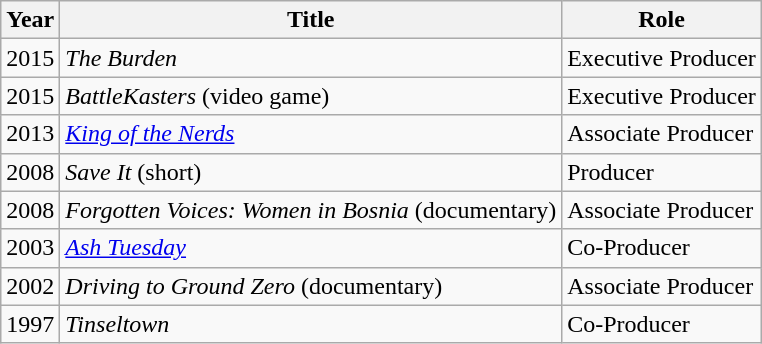<table class="wikitable sortable">
<tr>
<th>Year</th>
<th>Title</th>
<th>Role</th>
</tr>
<tr>
<td>2015</td>
<td><em>The Burden</em></td>
<td>Executive Producer</td>
</tr>
<tr>
<td>2015</td>
<td><em>BattleKasters</em> (video game)</td>
<td>Executive Producer</td>
</tr>
<tr>
<td>2013</td>
<td><em><a href='#'>King of the Nerds</a></em></td>
<td>Associate Producer</td>
</tr>
<tr>
<td>2008</td>
<td><em>Save It</em> (short)</td>
<td>Producer</td>
</tr>
<tr>
<td>2008</td>
<td><em>Forgotten Voices: Women in Bosnia</em> (documentary)</td>
<td>Associate Producer</td>
</tr>
<tr>
<td>2003</td>
<td><em><a href='#'>Ash Tuesday</a></em></td>
<td>Co-Producer</td>
</tr>
<tr>
<td>2002</td>
<td><em>Driving to Ground Zero</em> (documentary)</td>
<td>Associate Producer</td>
</tr>
<tr>
<td>1997</td>
<td><em>Tinseltown</em></td>
<td>Co-Producer</td>
</tr>
</table>
